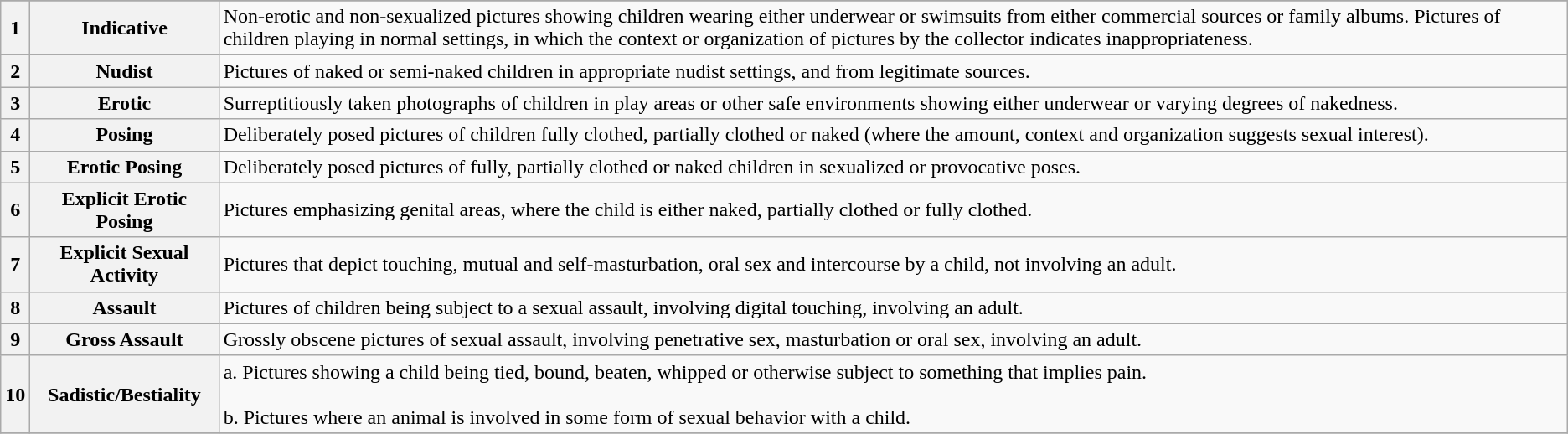<table class="wikitable" style="font-weight:normal;text-align:left;">
<tr !  Level Number  !!  Level Title  !!  Description>
</tr>
<tr>
<th>1</th>
<th>Indicative</th>
<td>Non-erotic and non-sexualized pictures showing children wearing either underwear or swimsuits from either commercial sources or family albums. Pictures of children playing in normal settings, in which the context or organization of pictures by the collector indicates inappropriateness.</td>
</tr>
<tr>
<th>2</th>
<th>Nudist</th>
<td>Pictures of naked or semi-naked children in appropriate nudist settings, and from legitimate sources.</td>
</tr>
<tr>
<th>3</th>
<th>Erotic</th>
<td>Surreptitiously taken photographs of children in play areas or other safe environments showing either underwear or varying degrees of nakedness.</td>
</tr>
<tr>
<th>4</th>
<th>Posing</th>
<td>Deliberately posed pictures of children fully clothed, partially clothed or naked (where the amount, context and organization suggests sexual interest).</td>
</tr>
<tr>
<th>5</th>
<th>Erotic Posing</th>
<td>Deliberately posed pictures of fully, partially clothed or naked children in sexualized or provocative poses.</td>
</tr>
<tr>
<th>6</th>
<th>Explicit Erotic Posing</th>
<td>Pictures emphasizing genital areas, where the child is either naked, partially clothed or fully clothed.</td>
</tr>
<tr>
<th>7</th>
<th>Explicit Sexual Activity</th>
<td>Pictures that depict touching, mutual and self-masturbation, oral sex and intercourse by a child, not involving an adult.</td>
</tr>
<tr>
<th>8</th>
<th>Assault</th>
<td>Pictures of children being subject to a sexual assault, involving digital touching, involving an adult.</td>
</tr>
<tr>
<th>9</th>
<th>Gross Assault</th>
<td>Grossly obscene pictures of sexual assault, involving penetrative sex, masturbation or oral sex, involving an adult.</td>
</tr>
<tr>
<th>10</th>
<th>Sadistic/Bestiality</th>
<td>a. Pictures showing a child being tied, bound, beaten, whipped or otherwise subject to something that implies pain.<br><br>b. Pictures where an animal is involved in some form of sexual behavior with a child.</td>
</tr>
<tr>
</tr>
</table>
